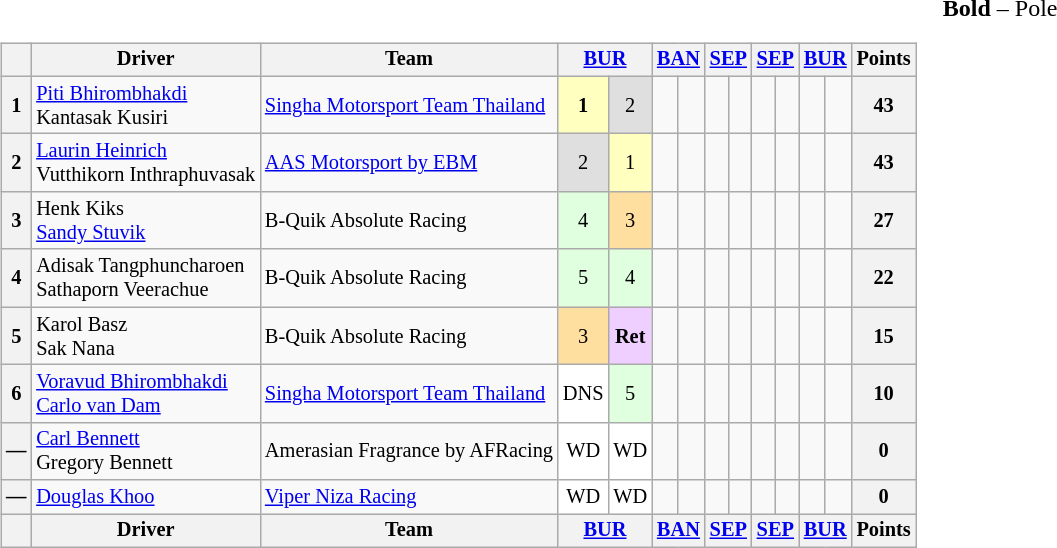<table>
<tr>
<td valign="top"><br><table class="wikitable" style="font-size: 85%; text-align:center;">
<tr>
<th></th>
<th>Driver</th>
<th>Team</th>
<th colspan="2"><a href='#'>BUR</a><br></th>
<th colspan="2"><a href='#'>BAN</a><br></th>
<th colspan="2"><a href='#'>SEP</a><br></th>
<th colspan="2"><a href='#'>SEP</a><br></th>
<th colspan="2"><a href='#'>BUR</a><br></th>
<th>Points</th>
</tr>
<tr>
<th>1</th>
<td align="left"> <a href='#'>Piti Bhirombhakdi</a><br> Kantasak Kusiri</td>
<td align="left"> <a href='#'>Singha Motorsport Team Thailand</a></td>
<td style="background:#FFFFBF;"><strong>1</strong></td>
<td style="background:#DFDFDF;">2</td>
<td></td>
<td></td>
<td></td>
<td></td>
<td></td>
<td></td>
<td></td>
<td></td>
<th>43</th>
</tr>
<tr>
<th>2</th>
<td align="left"> <a href='#'>Laurin Heinrich</a><br> Vutthikorn Inthraphuvasak</td>
<td align="left"> <a href='#'>AAS Motorsport by EBM</a></td>
<td style="background:#DFDFDF;">2</td>
<td style="background:#FFFFBF;">1</td>
<td></td>
<td></td>
<td></td>
<td></td>
<td></td>
<td></td>
<td></td>
<td></td>
<th>43</th>
</tr>
<tr>
<th>3</th>
<td align="left"> Henk Kiks<br> <a href='#'>Sandy Stuvik</a></td>
<td align="left"> B-Quik Absolute Racing</td>
<td style="background:#DFFFDF;">4</td>
<td style="background:#FFDF9F;">3</td>
<td></td>
<td></td>
<td></td>
<td></td>
<td></td>
<td></td>
<td></td>
<td></td>
<th>27</th>
</tr>
<tr>
<th>4</th>
<td align="left"> Adisak Tangphuncharoen<br> Sathaporn Veerachue</td>
<td align="left"> B-Quik Absolute Racing</td>
<td style="background:#DFFFDF;">5</td>
<td style="background:#DFFFDF;">4</td>
<td></td>
<td></td>
<td></td>
<td></td>
<td></td>
<td></td>
<td></td>
<td></td>
<th>22</th>
</tr>
<tr>
<th>5</th>
<td align="left"> Karol Basz<br> Sak Nana</td>
<td align="left"> B-Quik Absolute Racing</td>
<td style="background:#FFDF9F;">3</td>
<td style="background:#EFCFFF;"><strong>Ret</strong></td>
<td></td>
<td></td>
<td></td>
<td></td>
<td></td>
<td></td>
<td></td>
<td></td>
<th>15</th>
</tr>
<tr>
<th>6</th>
<td align="left"> <a href='#'>Voravud Bhirombhakdi</a><br> <a href='#'>Carlo van Dam</a></td>
<td align="left"> <a href='#'>Singha Motorsport Team Thailand</a></td>
<td style="background:#FFFFFF;">DNS</td>
<td style="background:#DFFFDF;">5</td>
<td></td>
<td></td>
<td></td>
<td></td>
<td></td>
<td></td>
<td></td>
<td></td>
<th>10</th>
</tr>
<tr>
<th>—</th>
<td align="left"> <a href='#'>Carl Bennett</a><br> Gregory Bennett</td>
<td align="left"> Amerasian Fragrance by AFRacing</td>
<td style="background:#FFFFFF;">WD</td>
<td style="background:#FFFFFF;">WD</td>
<td></td>
<td></td>
<td></td>
<td></td>
<td></td>
<td></td>
<td></td>
<td></td>
<th>0</th>
</tr>
<tr>
<th>—</th>
<td align="left"> <a href='#'>Douglas Khoo</a></td>
<td align="left"> <a href='#'>Viper Niza Racing</a></td>
<td style="background:#FFFFFF;">WD</td>
<td style="background:#FFFFFF;">WD</td>
<td></td>
<td></td>
<td></td>
<td></td>
<td></td>
<td></td>
<td></td>
<td></td>
<th>0</th>
</tr>
<tr>
<th></th>
<th>Driver</th>
<th>Team</th>
<th colspan="2"><a href='#'>BUR</a><br></th>
<th colspan="2"><a href='#'>BAN</a><br></th>
<th colspan="2"><a href='#'>SEP</a><br></th>
<th colspan="2"><a href='#'>SEP</a><br></th>
<th colspan="2"><a href='#'>BUR</a><br></th>
<th>Points</th>
</tr>
</table>
</td>
<td valign="top"><span><strong>Bold</strong> – Pole</span></td>
</tr>
</table>
